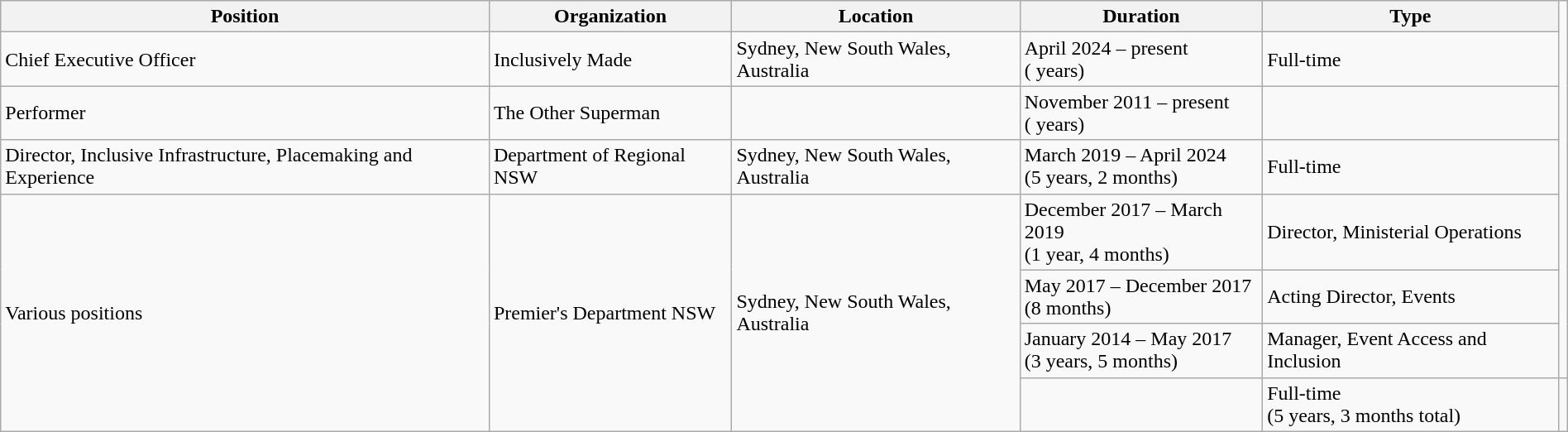<table class="wikitable sortable" style="width:100%">
<tr>
<th>Position</th>
<th>Organization</th>
<th>Location</th>
<th>Duration</th>
<th>Type</th>
</tr>
<tr>
<td>Chief Executive Officer</td>
<td>Inclusively Made</td>
<td>Sydney, New South Wales, Australia</td>
<td>April 2024 – present<br>( years)</td>
<td>Full-time</td>
</tr>
<tr>
<td>Performer</td>
<td>The Other Superman</td>
<td></td>
<td>November 2011 – present<br>( years)</td>
<td></td>
</tr>
<tr>
<td>Director, Inclusive Infrastructure, Placemaking and Experience</td>
<td>Department of Regional NSW</td>
<td>Sydney, New South Wales, Australia</td>
<td>March 2019 – April 2024<br>(5 years, 2 months)</td>
<td>Full-time</td>
</tr>
<tr>
<td rowspan="4">Various positions</td>
<td rowspan="4">Premier's Department NSW</td>
<td rowspan="4">Sydney, New South Wales, Australia</td>
<td>December 2017 – March 2019<br>(1 year, 4 months)</td>
<td>Director, Ministerial Operations</td>
</tr>
<tr>
<td>May 2017 – December 2017<br>(8 months)</td>
<td>Acting Director, Events</td>
</tr>
<tr>
<td>January 2014 – May 2017<br>(3 years, 5 months)</td>
<td>Manager, Event Access and Inclusion</td>
</tr>
<tr>
<td></td>
<td>Full-time<br>(5 years, 3 months total)</td>
<td></td>
</tr>
</table>
